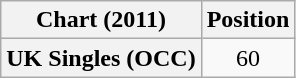<table class="wikitable plainrowheaders" style="text-align:center">
<tr>
<th scope="col">Chart (2011)</th>
<th scope="col">Position</th>
</tr>
<tr>
<th scope="row">UK Singles (OCC)</th>
<td>60</td>
</tr>
</table>
